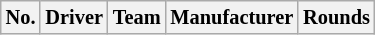<table class="wikitable" style="font-size: 85%">
<tr>
<th>No.</th>
<th>Driver</th>
<th>Team</th>
<th>Manufacturer</th>
<th>Rounds</th>
</tr>
</table>
